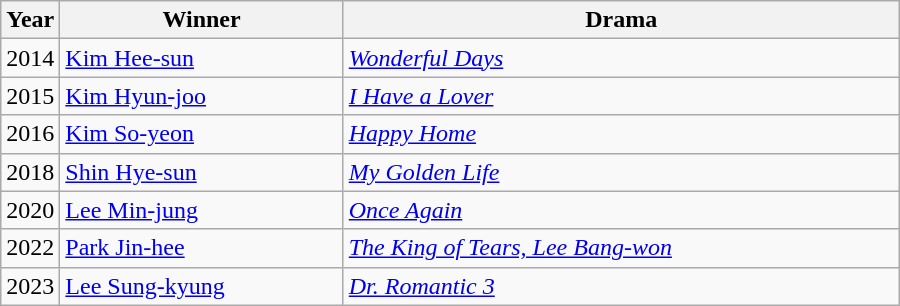<table class="wikitable" style="width:600px">
<tr>
<th width=10>Year</th>
<th>Winner</th>
<th>Drama</th>
</tr>
<tr>
<td>2014</td>
<td><a href='#'>Kim Hee-sun</a></td>
<td><em><a href='#'>Wonderful Days</a></em></td>
</tr>
<tr>
<td>2015</td>
<td><a href='#'>Kim Hyun-joo</a></td>
<td><em><a href='#'>I Have a Lover</a></em></td>
</tr>
<tr>
<td>2016</td>
<td><a href='#'>Kim So-yeon</a></td>
<td><em><a href='#'>Happy Home</a></em></td>
</tr>
<tr>
<td>2018</td>
<td><a href='#'>Shin Hye-sun</a></td>
<td><em><a href='#'>My Golden Life</a></em></td>
</tr>
<tr>
<td>2020</td>
<td><a href='#'>Lee Min-jung</a></td>
<td><em><a href='#'>Once Again</a></em></td>
</tr>
<tr>
<td>2022</td>
<td><a href='#'>Park Jin-hee</a></td>
<td><em><a href='#'>The King of Tears, Lee Bang-won</a></em></td>
</tr>
<tr>
<td>2023</td>
<td><a href='#'>Lee Sung-kyung</a></td>
<td><em><a href='#'>Dr. Romantic 3</a></em></td>
</tr>
</table>
